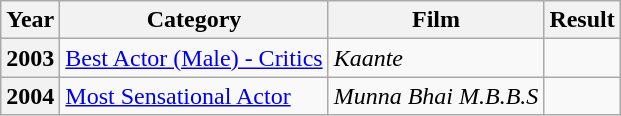<table class="wikitable">
<tr>
<th>Year</th>
<th>Category</th>
<th>Film</th>
<th>Result</th>
</tr>
<tr>
<th>2003</th>
<td><a href='#'>Best Actor (Male) - Critics</a></td>
<td><em>Kaante</em></td>
<td></td>
</tr>
<tr>
<th>2004</th>
<td><a href='#'>Most Sensational Actor</a></td>
<td><em>Munna Bhai M.B.B.S</em></td>
<td></td>
</tr>
</table>
